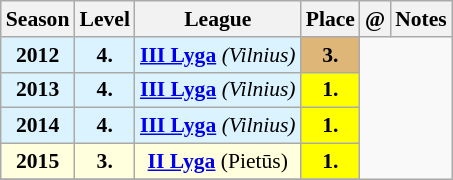<table class="wikitable" style="font-size:90%;">
<tr>
<th>Season</th>
<th>Level</th>
<th>League</th>
<th>Place</th>
<th>@</th>
<th>Notes</th>
</tr>
<tr>
<td bgcolor="#dbf3ff" style="text-align:center;"><strong>2012</strong></td>
<td bgcolor="#dbf3ff" style="text-align:center;"><strong>4.</strong></td>
<td bgcolor="#dbf3ff" style="text-align:center;"><strong><a href='#'>III Lyga</a></strong> <em>(Vilnius)</em></td>
<td bgcolor="#deb678" style="text-align:center;"><strong>3.</strong></td>
</tr>
<tr>
<td bgcolor="#dbf3ff" style="text-align:center;"><strong>2013</strong></td>
<td bgcolor="#dbf3ff" style="text-align:center;"><strong>4.</strong></td>
<td bgcolor="#dbf3ff" style="text-align:center;"><strong><a href='#'>III Lyga</a></strong> <em>(Vilnius)</em></td>
<td bgcolor="#FFFF00" style="text-align:center;"><strong>1.</strong></td>
</tr>
<tr>
<td bgcolor="#dbf3ff" style="text-align:center;"><strong>2014</strong></td>
<td bgcolor="#dbf3ff" style="text-align:center;"><strong>4.</strong></td>
<td bgcolor="#dbf3ff" style="text-align:center;"><strong><a href='#'>III Lyga</a></strong> <em>(Vilnius)</em></td>
<td bgcolor="#FFFF00" style="text-align:center;"><strong>1.</strong></td>
</tr>
<tr>
<td bgcolor="#FFFFDD" style="text-align:center;"><strong>2015</strong></td>
<td bgcolor="#FFFFDD" style="text-align:center;"><strong>3.</strong></td>
<td bgcolor="#FFFFDD" style="text-align:center;"><strong><a href='#'>II Lyga</a></strong> (Pietūs)</td>
<td bgcolor="#FFFF00" style="text-align:center;"><strong>1.</strong></td>
</tr>
<tr>
</tr>
</table>
